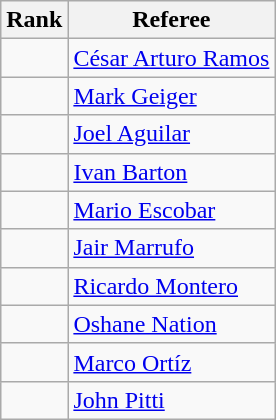<table class="wikitable">
<tr>
<th>Rank</th>
<th>Referee</th>
</tr>
<tr>
<td></td>
<td> <a href='#'>César Arturo Ramos</a></td>
</tr>
<tr>
<td></td>
<td> <a href='#'>Mark Geiger</a></td>
</tr>
<tr>
<td></td>
<td> <a href='#'>Joel Aguilar</a></td>
</tr>
<tr>
<td></td>
<td> <a href='#'>Ivan Barton</a></td>
</tr>
<tr>
<td></td>
<td> <a href='#'>Mario Escobar</a></td>
</tr>
<tr>
<td></td>
<td> <a href='#'>Jair Marrufo</a></td>
</tr>
<tr>
<td></td>
<td> <a href='#'>Ricardo Montero</a></td>
</tr>
<tr>
<td></td>
<td> <a href='#'>Oshane Nation</a></td>
</tr>
<tr>
<td></td>
<td> <a href='#'>Marco Ortíz</a></td>
</tr>
<tr>
<td></td>
<td> <a href='#'>John Pitti</a></td>
</tr>
</table>
